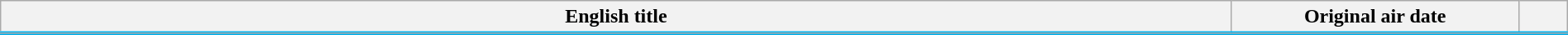<table class="wikitable" style="width:100%; margin:auto; background:#FFF;">
<tr style="border-bottom: 3px solid #00B2EE;">
<th scope=col>English title</th>
<th style="width:14em;" scope=col>Original air date</th>
<th style="width:2em;" scope=col></th>
</tr>
<tr>
</tr>
</table>
